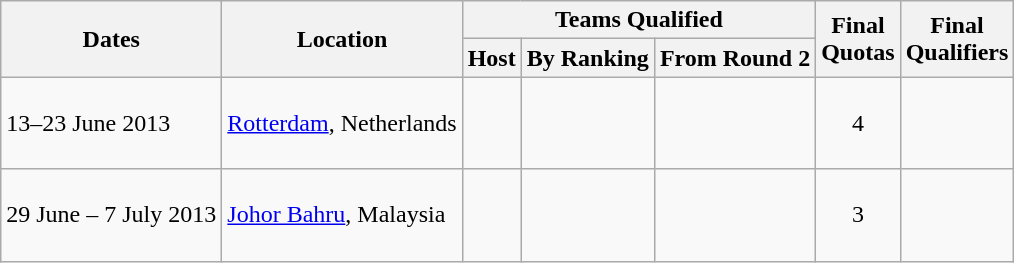<table class=wikitable>
<tr>
<th rowspan=2>Dates</th>
<th rowspan=2>Location</th>
<th colspan=3>Teams Qualified</th>
<th rowspan=2>Final<br>Quotas</th>
<th rowspan=2>Final<br>Qualifiers</th>
</tr>
<tr>
<th>Host</th>
<th>By Ranking</th>
<th>From Round 2</th>
</tr>
<tr>
<td>13–23 June 2013</td>
<td><a href='#'>Rotterdam</a>, Netherlands</td>
<td></td>
<td><br><br></td>
<td><br><br><br></td>
<td align=center>4</td>
<td><br><br><br></td>
</tr>
<tr>
<td>29 June – 7 July 2013</td>
<td><a href='#'>Johor Bahru</a>, Malaysia</td>
<td></td>
<td><br><br><br></td>
<td><br><br></td>
<td align=center>3</td>
<td><br><br></td>
</tr>
</table>
